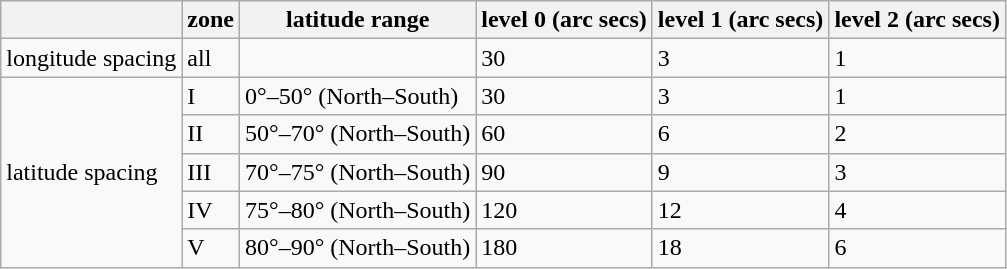<table class="wikitable">
<tr>
<th></th>
<th>zone</th>
<th>latitude range</th>
<th>level 0 (arc secs)</th>
<th>level 1 (arc secs)</th>
<th>level 2 (arc secs)</th>
</tr>
<tr>
<td>longitude spacing</td>
<td>all</td>
<td></td>
<td>30</td>
<td>3</td>
<td>1</td>
</tr>
<tr>
<td rowspan=5>latitude spacing</td>
<td>I</td>
<td>0°–50° (North–South)</td>
<td>30</td>
<td>3</td>
<td>1</td>
</tr>
<tr>
<td>II</td>
<td>50°–70° (North–South)</td>
<td>60</td>
<td>6</td>
<td>2</td>
</tr>
<tr>
<td>III</td>
<td>70°–75° (North–South)</td>
<td>90</td>
<td>9</td>
<td>3</td>
</tr>
<tr>
<td>IV</td>
<td>75°–80° (North–South)</td>
<td>120</td>
<td>12</td>
<td>4</td>
</tr>
<tr>
<td>V</td>
<td>80°–90° (North–South)</td>
<td>180</td>
<td>18</td>
<td>6</td>
</tr>
</table>
